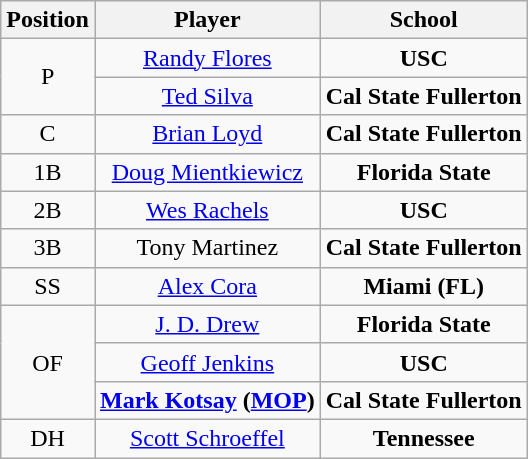<table class="wikitable" style=text-align:center>
<tr>
<th>Position</th>
<th>Player</th>
<th>School</th>
</tr>
<tr>
<td rowspan=2>P</td>
<td><a href='#'>Randy Flores</a></td>
<td style=><strong>USC</strong></td>
</tr>
<tr>
<td><a href='#'>Ted Silva</a></td>
<td style=><strong>Cal State Fullerton</strong></td>
</tr>
<tr>
<td>C</td>
<td><a href='#'>Brian Loyd</a></td>
<td style=><strong>Cal State Fullerton</strong></td>
</tr>
<tr>
<td>1B</td>
<td><a href='#'>Doug Mientkiewicz</a></td>
<td style=><strong>Florida State</strong></td>
</tr>
<tr>
<td>2B</td>
<td><a href='#'>Wes Rachels</a></td>
<td style=><strong>USC</strong></td>
</tr>
<tr>
<td>3B</td>
<td>Tony Martinez</td>
<td style=><strong>Cal State Fullerton</strong></td>
</tr>
<tr>
<td>SS</td>
<td><a href='#'>Alex Cora</a></td>
<td style=><strong>Miami (FL)</strong></td>
</tr>
<tr>
<td rowspan=3>OF</td>
<td><a href='#'>J. D. Drew</a></td>
<td style=><strong>Florida State</strong></td>
</tr>
<tr>
<td><a href='#'>Geoff Jenkins</a></td>
<td style=><strong>USC</strong></td>
</tr>
<tr>
<td><strong><a href='#'>Mark Kotsay</a> (<a href='#'>MOP</a>)</strong></td>
<td style=><strong>Cal State Fullerton</strong></td>
</tr>
<tr>
<td>DH</td>
<td><a href='#'>Scott Schroeffel</a></td>
<td style=><strong>Tennessee</strong></td>
</tr>
</table>
